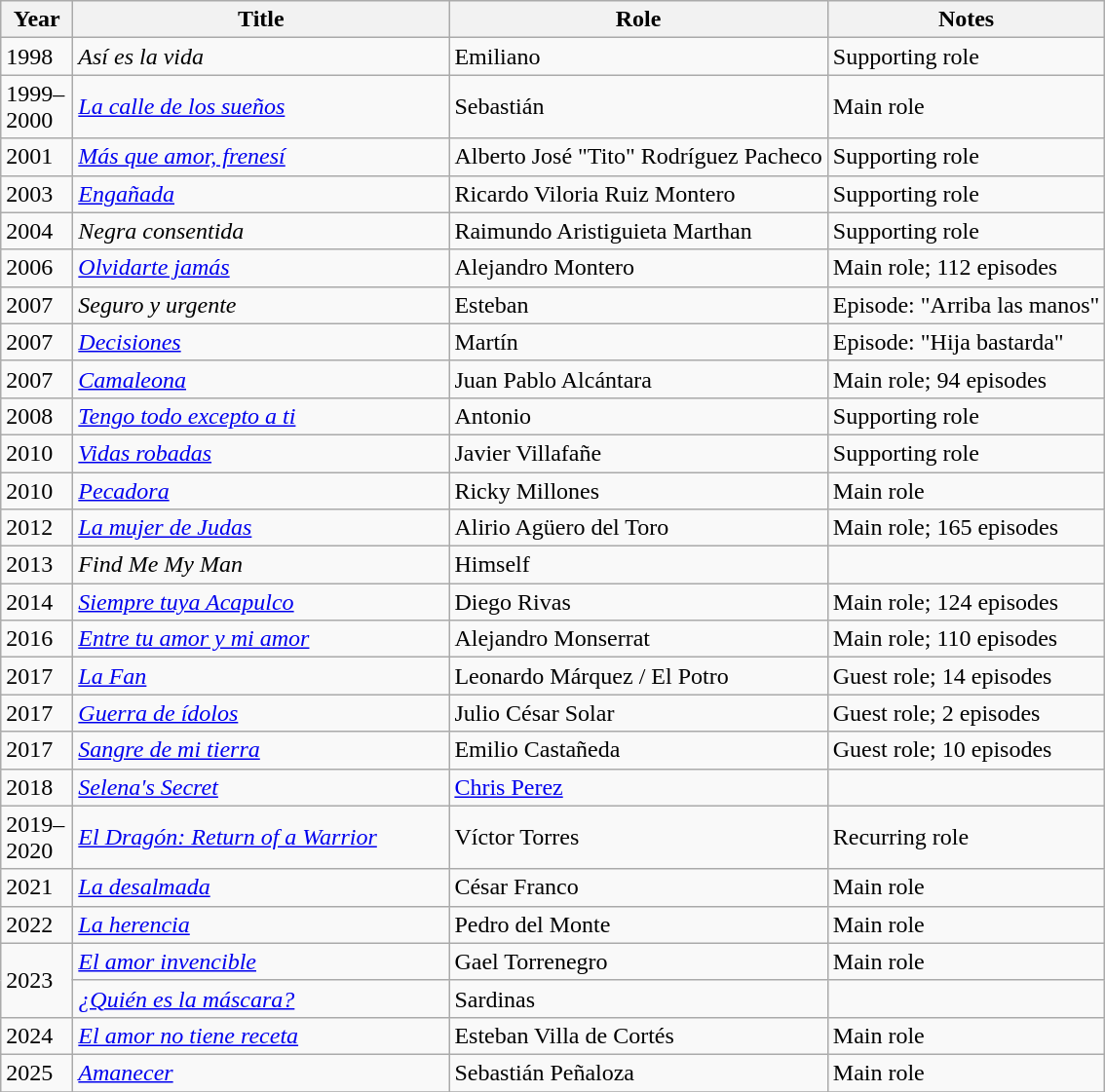<table class="wikitable sortable">
<tr>
<th width="42">Year</th>
<th width="250">Title</th>
<th>Role</th>
<th class="unsortable">Notes</th>
</tr>
<tr>
<td>1998</td>
<td><em>Así es la vida</em></td>
<td>Emiliano</td>
<td>Supporting role</td>
</tr>
<tr>
<td>1999–2000</td>
<td><em><a href='#'>La calle de los sueños</a></em></td>
<td>Sebastián</td>
<td>Main role</td>
</tr>
<tr>
<td>2001</td>
<td><em><a href='#'>Más que amor, frenesí</a></em></td>
<td>Alberto José "Tito" Rodríguez Pacheco</td>
<td>Supporting role</td>
</tr>
<tr>
<td>2003</td>
<td><em><a href='#'>Engañada</a></em></td>
<td>Ricardo Viloria Ruiz Montero</td>
<td>Supporting role</td>
</tr>
<tr>
<td>2004</td>
<td><em>Negra consentida</em></td>
<td>Raimundo Aristiguieta Marthan</td>
<td>Supporting role</td>
</tr>
<tr>
<td>2006</td>
<td><em><a href='#'>Olvidarte jamás</a></em></td>
<td>Alejandro Montero</td>
<td>Main role; 112 episodes</td>
</tr>
<tr>
<td>2007</td>
<td><em>Seguro y urgente</em></td>
<td>Esteban</td>
<td>Episode: "Arriba las manos"</td>
</tr>
<tr>
<td>2007</td>
<td><em><a href='#'>Decisiones</a></em></td>
<td>Martín</td>
<td>Episode: "Hija bastarda"</td>
</tr>
<tr>
<td>2007</td>
<td><em><a href='#'>Camaleona</a></em></td>
<td>Juan Pablo Alcántara</td>
<td>Main role; 94 episodes</td>
</tr>
<tr>
<td>2008</td>
<td><em><a href='#'>Tengo todo excepto a ti</a></em></td>
<td>Antonio</td>
<td>Supporting role</td>
</tr>
<tr>
<td>2010</td>
<td><em><a href='#'>Vidas robadas</a></em></td>
<td>Javier Villafañe</td>
<td>Supporting role</td>
</tr>
<tr>
<td>2010</td>
<td><em><a href='#'>Pecadora</a></em></td>
<td>Ricky Millones</td>
<td>Main role</td>
</tr>
<tr>
<td>2012</td>
<td><em><a href='#'>La mujer de Judas</a></em></td>
<td>Alirio Agüero del Toro</td>
<td>Main role; 165 episodes</td>
</tr>
<tr>
<td>2013</td>
<td><em>Find Me My Man</em></td>
<td>Himself</td>
<td></td>
</tr>
<tr>
<td>2014</td>
<td><em><a href='#'>Siempre tuya Acapulco</a></em></td>
<td>Diego Rivas</td>
<td>Main role; 124 episodes</td>
</tr>
<tr>
<td>2016</td>
<td><em><a href='#'>Entre tu amor y mi amor</a></em></td>
<td>Alejandro Monserrat</td>
<td>Main role; 110 episodes</td>
</tr>
<tr>
<td>2017</td>
<td><em><a href='#'>La Fan</a></em></td>
<td>Leonardo Márquez / El Potro</td>
<td>Guest role; 14 episodes</td>
</tr>
<tr>
<td>2017</td>
<td><em><a href='#'>Guerra de ídolos</a></em></td>
<td>Julio César Solar</td>
<td>Guest role; 2 episodes</td>
</tr>
<tr>
<td>2017</td>
<td><em><a href='#'>Sangre de mi tierra</a></em></td>
<td>Emilio Castañeda</td>
<td>Guest role; 10 episodes</td>
</tr>
<tr>
<td>2018</td>
<td><em><a href='#'>Selena's Secret</a></em></td>
<td><a href='#'>Chris Perez</a></td>
<td></td>
</tr>
<tr>
<td>2019–2020</td>
<td><em><a href='#'>El Dragón: Return of a Warrior</a></em></td>
<td>Víctor Torres</td>
<td>Recurring role</td>
</tr>
<tr>
<td>2021</td>
<td><em><a href='#'>La desalmada</a></em></td>
<td>César Franco</td>
<td>Main role</td>
</tr>
<tr>
<td>2022</td>
<td><em><a href='#'>La herencia</a></em></td>
<td>Pedro del Monte</td>
<td>Main role</td>
</tr>
<tr>
<td rowspan="2">2023</td>
<td><em><a href='#'>El amor invencible</a></em></td>
<td>Gael Torrenegro</td>
<td>Main role</td>
</tr>
<tr>
<td><em><a href='#'>¿Quién es la máscara?</a></em></td>
<td>Sardinas</td>
<td></td>
</tr>
<tr>
<td>2024</td>
<td><em><a href='#'>El amor no tiene receta</a></em></td>
<td>Esteban Villa de Cortés</td>
<td>Main role</td>
</tr>
<tr>
<td>2025</td>
<td><em><a href='#'>Amanecer</a></em></td>
<td>Sebastián Peñaloza</td>
<td>Main role</td>
</tr>
<tr>
</tr>
</table>
